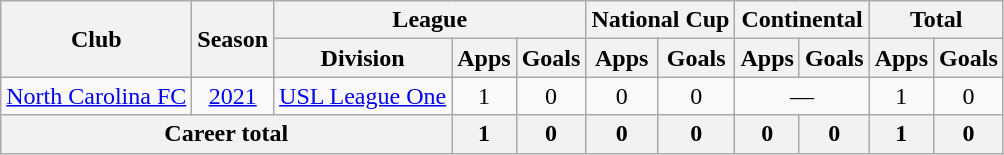<table class=wikitable style=text-align:center>
<tr>
<th rowspan=2>Club</th>
<th rowspan=2>Season</th>
<th colspan=3>League</th>
<th colspan=2>National Cup</th>
<th colspan=2>Continental</th>
<th colspan=2>Total</th>
</tr>
<tr>
<th>Division</th>
<th>Apps</th>
<th>Goals</th>
<th>Apps</th>
<th>Goals</th>
<th>Apps</th>
<th>Goals</th>
<th>Apps</th>
<th>Goals</th>
</tr>
<tr>
<td rowspan=1><a href='#'>North Carolina FC</a></td>
<td><a href='#'>2021</a></td>
<td><a href='#'>USL League One</a></td>
<td>1</td>
<td>0</td>
<td>0</td>
<td>0</td>
<td colspan=2>—</td>
<td>1</td>
<td>0</td>
</tr>
<tr>
<th colspan=3>Career total</th>
<th>1</th>
<th>0</th>
<th>0</th>
<th>0</th>
<th>0</th>
<th>0</th>
<th>1</th>
<th>0</th>
</tr>
</table>
